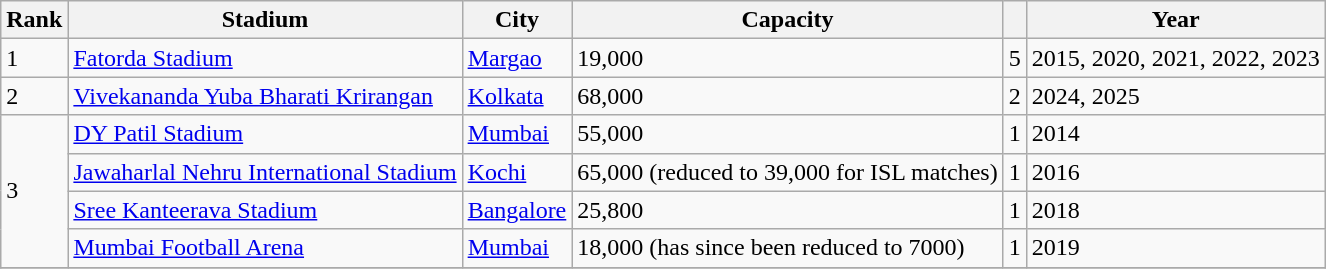<table class="wikitable">
<tr>
<th>Rank</th>
<th>Stadium</th>
<th>City</th>
<th>Capacity</th>
<th></th>
<th>Year</th>
</tr>
<tr>
<td>1</td>
<td><a href='#'>Fatorda Stadium</a></td>
<td><a href='#'>Margao</a></td>
<td>19,000</td>
<td>5</td>
<td>2015, 2020, 2021, 2022, 2023</td>
</tr>
<tr>
<td>2</td>
<td><a href='#'>Vivekananda Yuba Bharati Krirangan</a></td>
<td><a href='#'>Kolkata</a></td>
<td>68,000</td>
<td>2</td>
<td>2024, 2025</td>
</tr>
<tr>
<td rowspan="4">3</td>
<td><a href='#'>DY Patil Stadium</a></td>
<td><a href='#'>Mumbai</a></td>
<td>55,000</td>
<td>1</td>
<td>2014</td>
</tr>
<tr>
<td><a href='#'>Jawaharlal Nehru International Stadium</a></td>
<td><a href='#'>Kochi</a></td>
<td>65,000 (reduced to 39,000 for ISL matches)</td>
<td>1</td>
<td>2016</td>
</tr>
<tr>
<td><a href='#'>Sree Kanteerava Stadium</a></td>
<td><a href='#'>Bangalore</a></td>
<td>25,800</td>
<td>1</td>
<td>2018</td>
</tr>
<tr>
<td><a href='#'>Mumbai Football Arena</a></td>
<td><a href='#'>Mumbai</a></td>
<td>18,000 (has since been reduced to 7000)</td>
<td>1</td>
<td>2019</td>
</tr>
<tr>
</tr>
</table>
